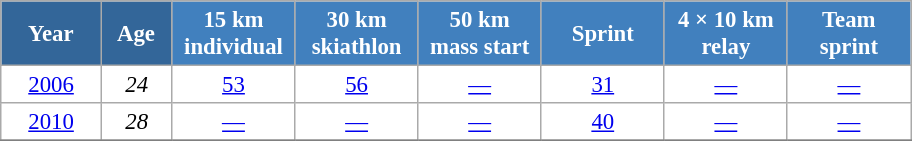<table class="wikitable" style="font-size:95%; text-align:center; border:grey solid 1px; border-collapse:collapse; background:#ffffff;">
<tr>
<th style="background-color:#369; color:white; width:60px;"> Year </th>
<th style="background-color:#369; color:white; width:40px;"> Age </th>
<th style="background-color:#4180be; color:white; width:75px;"> 15 km <br> individual </th>
<th style="background-color:#4180be; color:white; width:75px;"> 30 km <br> skiathlon </th>
<th style="background-color:#4180be; color:white; width:75px;"> 50 km <br> mass start </th>
<th style="background-color:#4180be; color:white; width:75px;"> Sprint </th>
<th style="background-color:#4180be; color:white; width:75px;"> 4 × 10 km <br> relay </th>
<th style="background-color:#4180be; color:white; width:75px;"> Team <br> sprint </th>
</tr>
<tr>
<td><a href='#'>2006</a></td>
<td><em>24</em></td>
<td><a href='#'>53</a></td>
<td><a href='#'>56</a></td>
<td><a href='#'>—</a></td>
<td><a href='#'>31</a></td>
<td><a href='#'>—</a></td>
<td><a href='#'>—</a></td>
</tr>
<tr>
<td><a href='#'>2010</a></td>
<td><em>28</em></td>
<td><a href='#'>—</a></td>
<td><a href='#'>—</a></td>
<td><a href='#'>—</a></td>
<td><a href='#'>40</a></td>
<td><a href='#'>—</a></td>
<td><a href='#'>—</a></td>
</tr>
<tr>
</tr>
</table>
